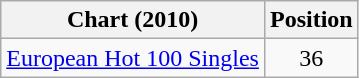<table class="wikitable">
<tr>
<th>Chart (2010)</th>
<th>Position</th>
</tr>
<tr>
<td><a href='#'>European Hot 100 Singles</a></td>
<td align="center">36</td>
</tr>
</table>
